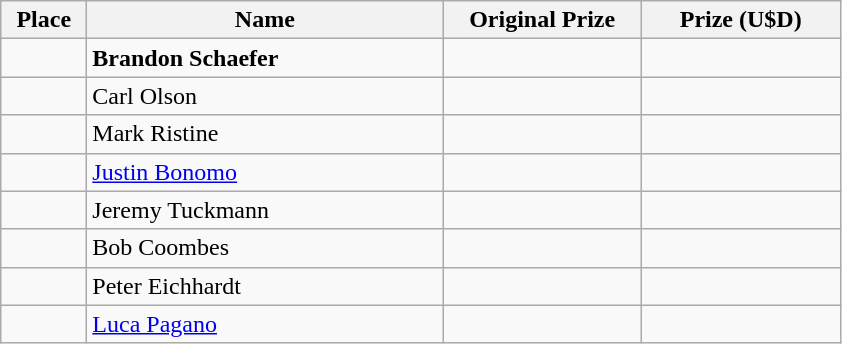<table class="wikitable">
<tr>
<th width="50">Place</th>
<th width="230">Name</th>
<th width="125">Original Prize</th>
<th width="125">Prize (U$D)</th>
</tr>
<tr>
<td></td>
<td> <strong>Brandon Schaefer</strong></td>
<td></td>
<td></td>
</tr>
<tr>
<td></td>
<td> Carl Olson</td>
<td></td>
<td></td>
</tr>
<tr>
<td></td>
<td> Mark Ristine</td>
<td></td>
<td></td>
</tr>
<tr>
<td></td>
<td> <a href='#'>Justin Bonomo</a></td>
<td></td>
<td></td>
</tr>
<tr>
<td></td>
<td> Jeremy Tuckmann</td>
<td></td>
<td></td>
</tr>
<tr>
<td></td>
<td> Bob Coombes</td>
<td></td>
<td></td>
</tr>
<tr>
<td></td>
<td> Peter Eichhardt</td>
<td></td>
<td></td>
</tr>
<tr>
<td></td>
<td> <a href='#'>Luca Pagano</a></td>
<td></td>
<td></td>
</tr>
</table>
